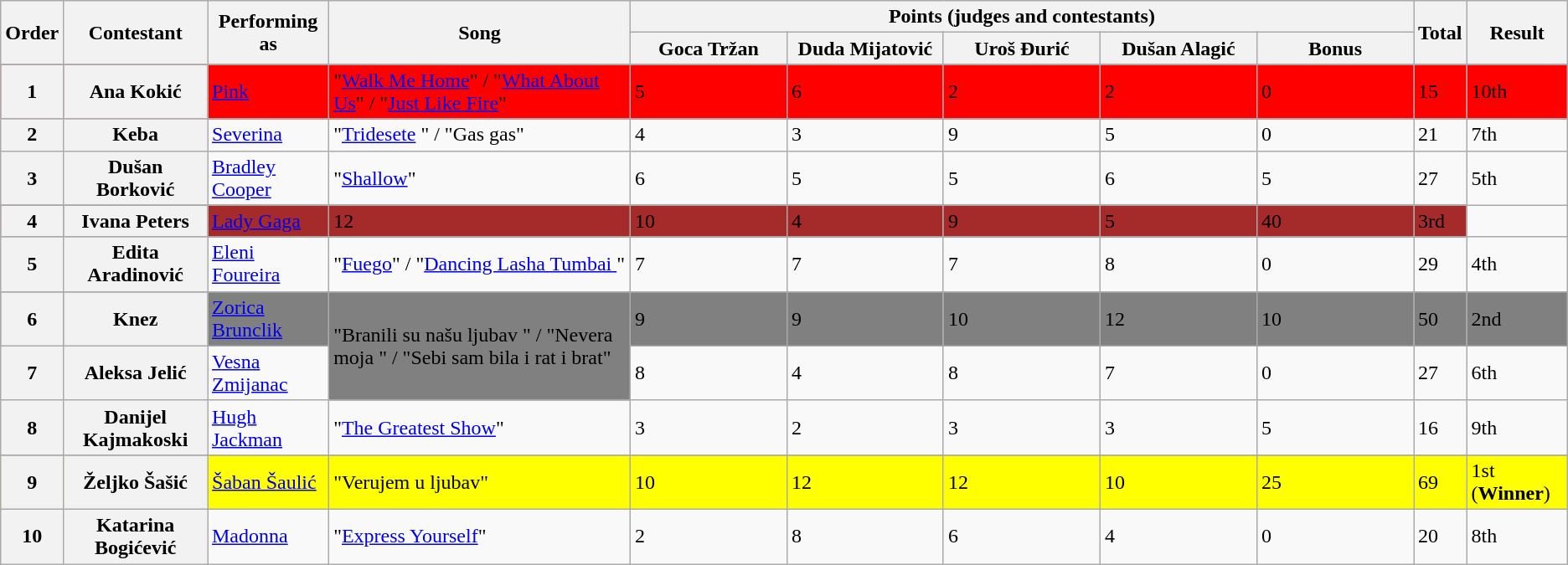<table class=wikitable>
<tr>
<th rowspan="2">Order</th>
<th rowspan="2">Contestant</th>
<th rowspan="2">Performing as</th>
<th rowspan="2">Song</th>
<th colspan="5" style="width:50%;">Points (judges and contestants)</th>
<th rowspan="2">Total</th>
<th rowspan="2">Result</th>
</tr>
<tr>
<th style="width:10%;">Goca Tržan</th>
<th style="width:10%;">Duda Mijatović</th>
<th style="width:10%;">Uroš Đurić</th>
<th style="width:10%;">Dušan Alagić</th>
<th style="width:10%;">Bonus</th>
</tr>
<tr>
</tr>
<tr bgcolor="red">
<th scope="row">1</th>
<th scope="row">Ana Kokić</th>
<td><a href='#'>Pink</a></td>
<td>"<a href='#'>Walk Me Home</a>" / "<a href='#'>What About Us</a>" / "<a href='#'>Just Like Fire</a>"</td>
<td>5</td>
<td>6</td>
<td>2</td>
<td>2</td>
<td>0</td>
<td>15</td>
<td>10th</td>
</tr>
<tr>
<th scope="row">2</th>
<th scope="row">Keba</th>
<td><a href='#'>Severina</a></td>
<td>"<a href='#'>Tridesete</a> " / "Gas gas"</td>
<td>4</td>
<td>3</td>
<td>9</td>
<td>5</td>
<td>0</td>
<td>21</td>
<td>7th</td>
</tr>
<tr>
<th scope="row">3</th>
<th scope="row">Dušan Borković</th>
<td><a href='#'>Bradley Cooper</a></td>
<td rowspan="2">"<a href='#'>Shallow</a>"</td>
<td>6</td>
<td>5</td>
<td>5</td>
<td>6</td>
<td>5</td>
<td>27</td>
<td>5th</td>
</tr>
<tr>
</tr>
<tr bgcolor="brown">
<th scope="row">4</th>
<th scope="row">Ivana Peters</th>
<td><a href='#'>Lady Gaga</a></td>
<td>12</td>
<td>10</td>
<td>4</td>
<td>9</td>
<td>5</td>
<td>40</td>
<td>3rd</td>
</tr>
<tr>
<th scope="row">5</th>
<th scope="row">Edita Aradinović</th>
<td><a href='#'>Eleni Foureira</a></td>
<td>"<a href='#'>Fuego</a>" / "<a href='#'>Dancing Lasha Tumbai </a>"</td>
<td>7</td>
<td>7</td>
<td>7</td>
<td>8</td>
<td>0</td>
<td>29</td>
<td>4th</td>
</tr>
<tr>
</tr>
<tr bgcolor="grey">
<th scope="row">6</th>
<th scope="row">Knez</th>
<td><a href='#'>Zorica Brunclik</a></td>
<td rowspan="2">"Branili su našu ljubav " / "Nevera moja " / "Sebi sam bila i rat i brat"</td>
<td>9</td>
<td>9</td>
<td>10</td>
<td>12</td>
<td>10</td>
<td>50</td>
<td>2nd</td>
</tr>
<tr>
<th scope="row">7</th>
<th scope="row">Aleksa Jelić</th>
<td><a href='#'>Vesna Zmijanac</a></td>
<td>8</td>
<td>4</td>
<td>8</td>
<td>7</td>
<td>0</td>
<td>27</td>
<td>6th</td>
</tr>
<tr>
<th scope="row">8</th>
<th scope="row">Danijel Kajmakoski</th>
<td><a href='#'>Hugh Jackman</a></td>
<td>"<a href='#'>The Greatest Show</a>"</td>
<td>3</td>
<td>2</td>
<td>3</td>
<td>3</td>
<td>5</td>
<td>16</td>
<td>9th</td>
</tr>
<tr>
</tr>
<tr bgcolor="yellow">
<th scope="row">9</th>
<th scope="row">Željko Šašić</th>
<td><a href='#'>Šaban Šaulić</a></td>
<td>"Verujem u ljubav"</td>
<td>10</td>
<td>12</td>
<td>12</td>
<td>10</td>
<td>25</td>
<td>69</td>
<td>1st (<strong>Winner</strong>)</td>
</tr>
<tr>
<th scope="row">10</th>
<th scope="row">Katarina Bogićević</th>
<td><a href='#'>Madonna</a></td>
<td>"<a href='#'>Express Yourself</a>"</td>
<td>2</td>
<td>8</td>
<td>6</td>
<td>4</td>
<td>0</td>
<td>20</td>
<td>8th</td>
</tr>
</table>
